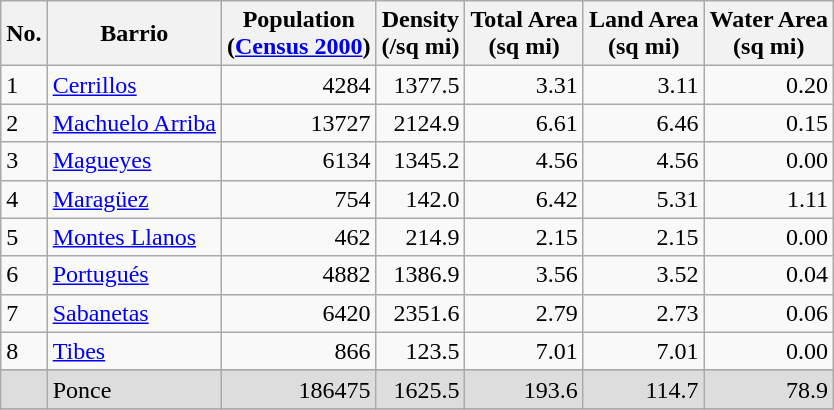<table class="wikitable sortable">
<tr>
<th>No.</th>
<th>Barrio</th>
<th>Population<br>(<a href='#'>Census 2000</a>)</th>
<th>Density<br>(/sq mi)</th>
<th>Total Area<br>(sq mi)</th>
<th>Land Area<br>(sq mi)</th>
<th>Water Area<br>(sq mi)</th>
</tr>
<tr>
<td>1</td>
<td><a href='#'>Cerrillos</a></td>
<td align="right">4284</td>
<td align="right">1377.5</td>
<td align="right">3.31</td>
<td align="right">3.11</td>
<td align="right">0.20</td>
</tr>
<tr>
<td>2</td>
<td><a href='#'>Machuelo Arriba</a></td>
<td align="right">13727</td>
<td align="right">2124.9</td>
<td align="right">6.61</td>
<td align="right">6.46</td>
<td align="right">0.15</td>
</tr>
<tr>
<td>3</td>
<td><a href='#'>Magueyes</a></td>
<td align="right">6134</td>
<td align="right">1345.2</td>
<td align="right">4.56</td>
<td align="right">4.56</td>
<td align="right">0.00</td>
</tr>
<tr>
<td>4</td>
<td><a href='#'>Maragüez</a></td>
<td align="right">754</td>
<td align="right">142.0</td>
<td align="right">6.42</td>
<td align="right">5.31</td>
<td align="right">1.11</td>
</tr>
<tr>
<td>5</td>
<td><a href='#'>Montes Llanos</a></td>
<td align="right">462</td>
<td align="right">214.9</td>
<td align="right">2.15</td>
<td align="right">2.15</td>
<td align="right">0.00</td>
</tr>
<tr>
<td>6</td>
<td><a href='#'>Portugués</a></td>
<td align="right">4882</td>
<td align="right">1386.9</td>
<td align="right">3.56</td>
<td align="right">3.52</td>
<td align="right">0.04</td>
</tr>
<tr>
<td>7</td>
<td><a href='#'>Sabanetas</a></td>
<td align="right">6420</td>
<td align="right">2351.6</td>
<td align="right">2.79</td>
<td align="right">2.73</td>
<td align="right">0.06</td>
</tr>
<tr>
<td>8</td>
<td><a href='#'>Tibes</a></td>
<td align="right">866</td>
<td align="right">123.5</td>
<td align="right">7.01</td>
<td align="right">7.01</td>
<td align="right">0.00</td>
</tr>
<tr>
</tr>
<tr style="background: #DDDDDD;" class="sortbottom">
<td> </td>
<td>Ponce</td>
<td align="right">186475</td>
<td align="right">1625.5</td>
<td align="right">193.6</td>
<td align="right">114.7</td>
<td align="right">78.9</td>
</tr>
<tr bgcolor=#ffffff class="sortbottom">
</tr>
</table>
